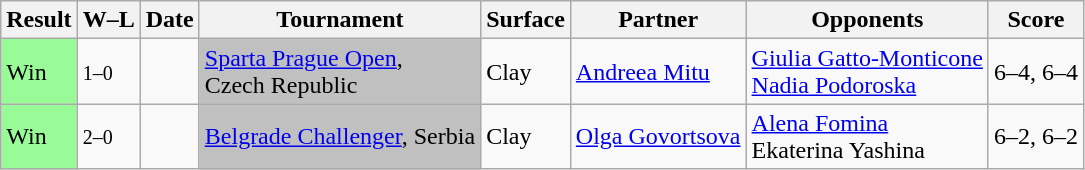<table class="sortable wikitable">
<tr>
<th>Result</th>
<th class="unsortable">W–L</th>
<th>Date</th>
<th>Tournament</th>
<th>Surface</th>
<th>Partner</th>
<th>Opponents</th>
<th class="unsortable">Score</th>
</tr>
<tr>
<td style="background:#98fb98;">Win</td>
<td><small>1–0</small></td>
<td><a href='#'></a></td>
<td bgcolor=silver><a href='#'>Sparta Prague Open</a>, <br> Czech Republic</td>
<td>Clay</td>
<td> <a href='#'>Andreea Mitu</a></td>
<td> <a href='#'>Giulia Gatto-Monticone</a> <br>  <a href='#'>Nadia Podoroska</a></td>
<td>6–4, 6–4</td>
</tr>
<tr>
<td style="background:#98fb98;">Win</td>
<td><small>2–0</small></td>
<td><a href='#'></a></td>
<td bgcolor=silver><a href='#'>Belgrade Challenger</a>, Serbia</td>
<td>Clay</td>
<td> <a href='#'>Olga Govortsova</a></td>
<td> <a href='#'>Alena Fomina</a> <br>  Ekaterina Yashina</td>
<td>6–2, 6–2</td>
</tr>
</table>
